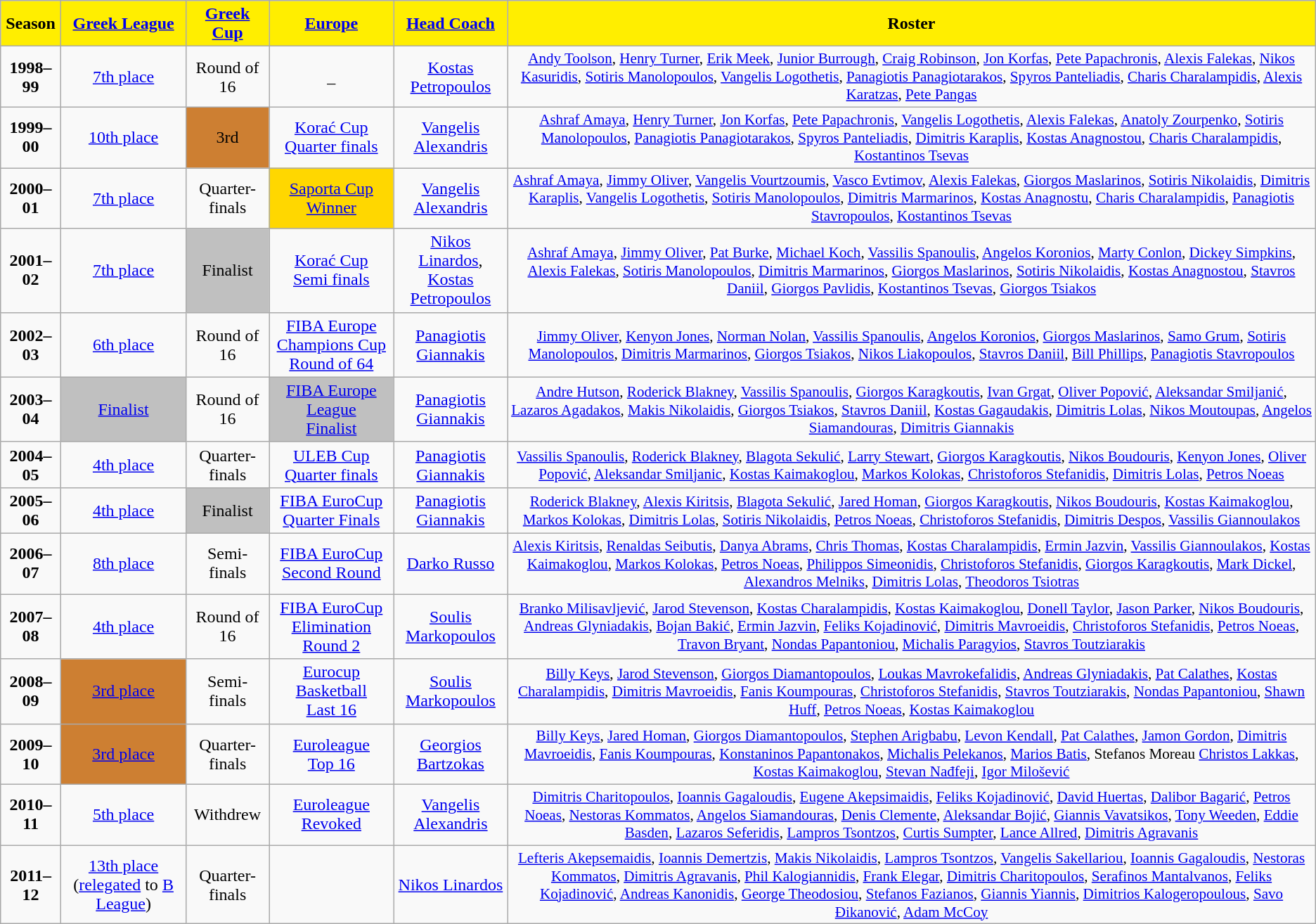<table class="wikitable" style="text-align: center">
<tr>
<th style="color:black; background:#ffee00;">Season</th>
<th style="color:black; background:#ffee00;"><a href='#'>Greek League</a></th>
<th style="color:black; background:#ffee00;"><a href='#'>Greek Cup</a></th>
<th style="color:black; background:#ffee00;"><a href='#'>Europe</a></th>
<th style="color:black; background:#ffee00;"><a href='#'>Head Coach</a></th>
<th style="color:black; background:#ffee00;">Roster</th>
</tr>
<tr>
<td><strong>1998–99</strong></td>
<td><a href='#'>7th place</a></td>
<td>Round of 16</td>
<td>_</td>
<td><a href='#'>Kostas Petropoulos</a></td>
<td style="font-size:88%"><a href='#'>Andy Toolson</a>, <a href='#'>Henry Turner</a>, <a href='#'>Erik Meek</a>, <a href='#'>Junior Burrough</a>, <a href='#'>Craig Robinson</a>, <a href='#'>Jon Korfas</a>, <a href='#'>Pete Papachronis</a>, <a href='#'>Alexis Falekas</a>, <a href='#'>Nikos Kasuridis</a>, <a href='#'>Sotiris Manolopoulos</a>, <a href='#'>Vangelis Logothetis</a>, <a href='#'>Panagiotis Panagiotarakos</a>, <a href='#'>Spyros Panteliadis</a>, <a href='#'>Charis Charalampidis</a>, <a href='#'>Alexis Karatzas</a>, <a href='#'>Pete Pangas</a></td>
</tr>
<tr>
<td><strong>1999–00</strong></td>
<td><a href='#'>10th place</a></td>
<td bgcolor= #CD7F32>3rd</td>
<td><a href='#'>Korać Cup</a> <br><a href='#'>Quarter finals</a></td>
<td><a href='#'>Vangelis Alexandris</a></td>
<td style="font-size:88%"><a href='#'>Ashraf Amaya</a>, <a href='#'>Henry Turner</a>, <a href='#'>Jon Korfas</a>, <a href='#'>Pete Papachronis</a>, <a href='#'>Vangelis Logothetis</a>, <a href='#'>Alexis Falekas</a>, <a href='#'>Anatoly Zourpenko</a>, <a href='#'>Sotiris Manolopoulos</a>, <a href='#'>Panagiotis Panagiotarakos</a>, <a href='#'>Spyros Panteliadis</a>, <a href='#'>Dimitris Karaplis</a>, <a href='#'>Kostas Anagnostou</a>, <a href='#'>Charis Charalampidis</a>, <a href='#'>Kostantinos Tsevas</a></td>
</tr>
<tr>
<td><strong>2000–01</strong></td>
<td><a href='#'>7th place</a></td>
<td>Quarter-finals</td>
<td bgcolor= gold><a href='#'>Saporta Cup</a> <br><a href='#'>Winner</a></td>
<td><a href='#'>Vangelis Alexandris</a></td>
<td style="font-size:88%"><a href='#'>Ashraf Amaya</a>, <a href='#'>Jimmy Oliver</a>, <a href='#'>Vangelis Vourtzoumis</a>, <a href='#'>Vasco Evtimov</a>, <a href='#'>Alexis Falekas</a>, <a href='#'>Giorgos Maslarinos</a>, <a href='#'>Sotiris Nikolaidis</a>, <a href='#'>Dimitris Karaplis</a>, <a href='#'>Vangelis Logothetis</a>, <a href='#'>Sotiris Manolopoulos</a>, <a href='#'>Dimitris Marmarinos</a>, <a href='#'>Kostas Anagnostu</a>, <a href='#'>Charis Charalampidis</a>, <a href='#'>Panagiotis Stavropoulos</a>, <a href='#'>Kostantinos Tsevas</a></td>
</tr>
<tr>
<td><strong>2001–02</strong></td>
<td><a href='#'>7th place</a></td>
<td bgcolor= silver>Finalist</td>
<td><a href='#'>Korać Cup</a> <br><a href='#'>Semi finals</a></td>
<td><a href='#'>Nikos Linardos</a>, <br><a href='#'>Kostas Petropoulos</a></td>
<td style="font-size:88%"><a href='#'>Ashraf Amaya</a>, <a href='#'>Jimmy Oliver</a>, <a href='#'>Pat Burke</a>, <a href='#'>Michael Koch</a>, <a href='#'>Vassilis Spanoulis</a>, <a href='#'>Angelos Koronios</a>, <a href='#'>Marty Conlon</a>, <a href='#'>Dickey Simpkins</a>, <a href='#'>Alexis Falekas</a>, <a href='#'>Sotiris Manolopoulos</a>, <a href='#'>Dimitris Marmarinos</a>, <a href='#'>Giorgos Maslarinos</a>, <a href='#'>Sotiris Nikolaidis</a>, <a href='#'>Kostas Anagnostou</a>, <a href='#'>Stavros Daniil</a>, <a href='#'>Giorgos Pavlidis</a>, <a href='#'>Kostantinos Tsevas</a>, <a href='#'>Giorgos Tsiakos</a></td>
</tr>
<tr>
<td><strong>2002–03</strong></td>
<td><a href='#'>6th place</a></td>
<td>Round of 16</td>
<td><a href='#'>FIBA Europe Champions Cup</a> <br><a href='#'>Round of 64</a></td>
<td><a href='#'>Panagiotis Giannakis</a></td>
<td style="font-size:88%"><a href='#'>Jimmy Oliver</a>, <a href='#'>Kenyon Jones</a>, <a href='#'>Norman Nolan</a>, <a href='#'>Vassilis Spanoulis</a>, <a href='#'>Angelos Koronios</a>, <a href='#'>Giorgos Maslarinos</a>, <a href='#'>Samo Grum</a>, <a href='#'>Sotiris Manolopoulos</a>, <a href='#'>Dimitris Marmarinos</a>, <a href='#'>Giorgos Tsiakos</a>, <a href='#'>Nikos Liakopoulos</a>, <a href='#'>Stavros Daniil</a>, <a href='#'>Bill Phillips</a>, <a href='#'>Panagiotis Stavropoulos</a></td>
</tr>
<tr>
<td><strong>2003–04</strong></td>
<td bgcolor= silver><a href='#'>Finalist</a></td>
<td>Round of 16</td>
<td bgcolor= silver><a href='#'>FIBA Europe League</a> <br><a href='#'>Finalist</a></td>
<td><a href='#'>Panagiotis Giannakis</a></td>
<td style="font-size:88%"><a href='#'>Andre Hutson</a>, <a href='#'>Roderick Blakney</a>, <a href='#'>Vassilis Spanoulis</a>, <a href='#'>Giorgos Karagkoutis</a>, <a href='#'>Ivan Grgat</a>, <a href='#'>Oliver Popović</a>, <a href='#'>Aleksandar Smiljanić</a>, <a href='#'>Lazaros Agadakos</a>, <a href='#'>Makis Nikolaidis</a>, <a href='#'>Giorgos Tsiakos</a>, <a href='#'>Stavros Daniil</a>, <a href='#'>Kostas Gagaudakis</a>, <a href='#'>Dimitris Lolas</a>, <a href='#'>Nikos Moutoupas</a>, <a href='#'>Angelos Siamandouras</a>, <a href='#'>Dimitris Giannakis</a></td>
</tr>
<tr>
<td><strong>2004–05</strong></td>
<td><a href='#'>4th place</a></td>
<td>Quarter-finals</td>
<td><a href='#'>ULEB Cup</a> <br><a href='#'>Quarter finals</a></td>
<td><a href='#'>Panagiotis Giannakis</a></td>
<td style="font-size:88%"><a href='#'>Vassilis Spanoulis</a>, <a href='#'>Roderick Blakney</a>, <a href='#'>Blagota Sekulić</a>, <a href='#'>Larry Stewart</a>, <a href='#'>Giorgos Karagkoutis</a>, <a href='#'>Nikos Boudouris</a>, <a href='#'>Kenyon Jones</a>, <a href='#'>Oliver Popović</a>, <a href='#'>Aleksandar Smiljanic</a>, <a href='#'>Kostas Kaimakoglou</a>, <a href='#'>Markos Kolokas</a>, <a href='#'>Christoforos Stefanidis</a>, <a href='#'>Dimitris Lolas</a>, <a href='#'>Petros Noeas</a></td>
</tr>
<tr>
<td><strong>2005–06</strong></td>
<td><a href='#'>4th place</a></td>
<td bgcolor= silver>Finalist</td>
<td><a href='#'>FIBA EuroCup</a> <br><a href='#'>Quarter Finals</a></td>
<td><a href='#'>Panagiotis Giannakis</a></td>
<td style="font-size:88%"><a href='#'>Roderick Blakney</a>, <a href='#'>Alexis Kiritsis</a>, <a href='#'>Blagota Sekulić</a>, <a href='#'>Jared Homan</a>, <a href='#'>Giorgos Karagkoutis</a>, <a href='#'>Nikos Boudouris</a>, <a href='#'>Kostas Kaimakoglou</a>, <a href='#'>Markos Kolokas</a>, <a href='#'>Dimitris Lolas</a>, <a href='#'>Sotiris Nikolaidis</a>, <a href='#'>Petros Noeas</a>, <a href='#'>Christoforos Stefanidis</a>, <a href='#'>Dimitris Despos</a>, <a href='#'>Vassilis Giannoulakos</a></td>
</tr>
<tr>
<td><strong>2006–07</strong></td>
<td><a href='#'>8th place</a></td>
<td>Semi-finals</td>
<td><a href='#'>FIBA EuroCup</a> <br><a href='#'>Second Round</a></td>
<td><a href='#'>Darko Russo</a></td>
<td style="font-size:88%"><a href='#'>Alexis Kiritsis</a>, <a href='#'>Renaldas Seibutis</a>, <a href='#'>Danya Abrams</a>, <a href='#'>Chris Thomas</a>, <a href='#'>Kostas Charalampidis</a>, <a href='#'>Ermin Jazvin</a>, <a href='#'>Vassilis Giannoulakos</a>, <a href='#'>Kostas Kaimakoglou</a>, <a href='#'>Markos Kolokas</a>, <a href='#'>Petros Noeas</a>, <a href='#'>Philippos Simeonidis</a>, <a href='#'>Christoforos Stefanidis</a>, <a href='#'>Giorgos Karagkoutis</a>, <a href='#'>Mark Dickel</a>, <a href='#'>Alexandros Melniks</a>, <a href='#'>Dimitris Lolas</a>, <a href='#'>Theodoros Tsiotras</a></td>
</tr>
<tr>
<td><strong>2007–08</strong></td>
<td><a href='#'>4th place</a></td>
<td>Round of 16</td>
<td><a href='#'>FIBA EuroCup</a> <br><a href='#'>Elimination Round 2</a></td>
<td><a href='#'>Soulis Markopoulos</a></td>
<td style="font-size:88%"><a href='#'>Branko Milisavljević</a>, <a href='#'>Jarod Stevenson</a>, <a href='#'>Kostas Charalampidis</a>, <a href='#'>Kostas Kaimakoglou</a>, <a href='#'>Donell Taylor</a>, <a href='#'>Jason Parker</a>, <a href='#'>Nikos Boudouris</a>, <a href='#'>Andreas Glyniadakis</a>, <a href='#'>Bojan Bakić</a>, <a href='#'>Ermin Jazvin</a>, <a href='#'>Feliks Kojadinović</a>, <a href='#'>Dimitris Mavroeidis</a>, <a href='#'>Christoforos Stefanidis</a>, <a href='#'>Petros Noeas</a>, <a href='#'>Travon Bryant</a>, <a href='#'>Nondas Papantoniou</a>, <a href='#'>Michalis Paragyios</a>, <a href='#'>Stavros Toutziarakis</a></td>
</tr>
<tr>
<td><strong>2008–09</strong></td>
<td bgcolor= #CD7F32><a href='#'>3rd place</a></td>
<td>Semi-finals</td>
<td><a href='#'>Eurocup Basketball</a> <br><a href='#'>Last 16</a></td>
<td><a href='#'>Soulis Markopoulos</a></td>
<td style="font-size:88%"><a href='#'>Billy Keys</a>, <a href='#'>Jarod Stevenson</a>, <a href='#'>Giorgos Diamantopoulos</a>, <a href='#'>Loukas Mavrokefalidis</a>, <a href='#'>Andreas Glyniadakis</a>, <a href='#'>Pat Calathes</a>, <a href='#'>Kostas Charalampidis</a>, <a href='#'>Dimitris Mavroeidis</a>, <a href='#'>Fanis Koumpouras</a>, <a href='#'>Christoforos Stefanidis</a>, <a href='#'>Stavros Toutziarakis</a>, <a href='#'>Nondas Papantoniou</a>, <a href='#'>Shawn Huff</a>, <a href='#'>Petros Noeas</a>, <a href='#'>Kostas Kaimakoglou</a></td>
</tr>
<tr>
<td><strong>2009–10</strong></td>
<td bgcolor= #CD7F32><a href='#'>3rd place</a></td>
<td>Quarter-finals</td>
<td><a href='#'>Euroleague</a> <br><a href='#'>Top 16</a></td>
<td><a href='#'>Georgios Bartzokas</a></td>
<td style="font-size:88%"><a href='#'>Billy Keys</a>, <a href='#'>Jared Homan</a>, <a href='#'>Giorgos Diamantopoulos</a>, <a href='#'>Stephen Arigbabu</a>, <a href='#'>Levon Kendall</a>, <a href='#'>Pat Calathes</a>, <a href='#'>Jamon Gordon</a>, <a href='#'>Dimitris Mavroeidis</a>, <a href='#'>Fanis Koumpouras</a>, <a href='#'>Konstaninos Papantonakos</a>, <a href='#'>Michalis Pelekanos</a>, <a href='#'>Marios Batis</a>, Stefanos Moreau <a href='#'>Christos Lakkas</a>, <a href='#'>Kostas Kaimakoglou</a>, <a href='#'>Stevan Nađfeji</a>, <a href='#'>Igor Milošević</a></td>
</tr>
<tr>
<td><strong>2010–11</strong></td>
<td><a href='#'>5th place</a></td>
<td>Withdrew</td>
<td><a href='#'>Euroleague</a> <br><a href='#'>Revoked</a></td>
<td><a href='#'>Vangelis Alexandris</a></td>
<td style="font-size:88%"><a href='#'>Dimitris Charitopoulos</a>, <a href='#'>Ioannis Gagaloudis</a>, <a href='#'>Eugene Akepsimaidis</a>, <a href='#'>Feliks Kojadinović</a>, <a href='#'>David Huertas</a>, <a href='#'>Dalibor Bagarić</a>, <a href='#'>Petros Noeas</a>, <a href='#'>Nestoras Kommatos</a>, <a href='#'>Angelos Siamandouras</a>, <a href='#'>Denis Clemente</a>, <a href='#'>Aleksandar Bojić</a>, <a href='#'>Giannis Vavatsikos</a>, <a href='#'>Tony Weeden</a>, <a href='#'>Eddie Basden</a>, <a href='#'>Lazaros Seferidis</a>, <a href='#'>Lampros Tsontzos</a>, <a href='#'>Curtis Sumpter</a>, <a href='#'>Lance Allred</a>, <a href='#'>Dimitris Agravanis</a></td>
</tr>
<tr>
<td><strong>2011–12</strong></td>
<td><a href='#'>13th place</a> (<a href='#'>relegated</a> to <a href='#'>B League</a>)</td>
<td>Quarter-finals</td>
<td></td>
<td><a href='#'>Nikos Linardos</a></td>
<td style="font-size:88%"><a href='#'>Lefteris Akepsemaidis</a>, <a href='#'>Ioannis Demertzis</a>, <a href='#'>Makis Nikolaidis</a>, <a href='#'>Lampros Tsontzos</a>, <a href='#'>Vangelis Sakellariou</a>, <a href='#'>Ioannis Gagaloudis</a>, <a href='#'>Nestoras Kommatos</a>, <a href='#'>Dimitris Agravanis</a>, <a href='#'>Phil Kalogiannidis</a>, <a href='#'>Frank Elegar</a>, <a href='#'>Dimitris Charitopoulos</a>, <a href='#'>Serafinos Mantalvanos</a>, <a href='#'>Feliks Kojadinović</a>, <a href='#'>Andreas Kanonidis</a>, <a href='#'>George Theodosiou</a>, <a href='#'>Stefanos Fazianos</a>, <a href='#'>Giannis Yiannis</a>, <a href='#'>Dimitrios Kalogeropoulous</a>, <a href='#'>Savo Đikanović</a>, <a href='#'>Adam McCoy</a></td>
</tr>
</table>
